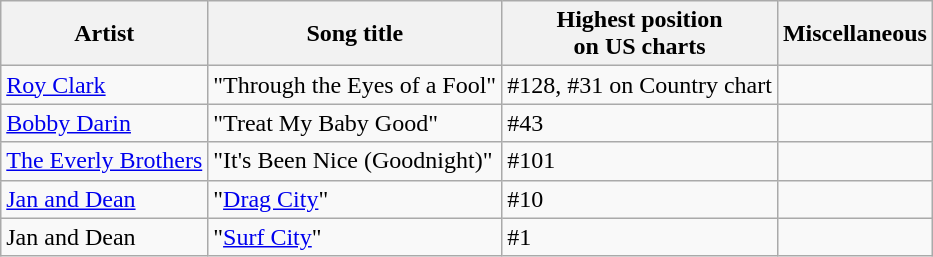<table class="wikitable sortable">
<tr>
<th>Artist</th>
<th>Song title</th>
<th>Highest position<br> on US charts</th>
<th>Miscellaneous</th>
</tr>
<tr>
<td><a href='#'>Roy Clark</a></td>
<td>"Through the Eyes of a Fool"</td>
<td>#128,  #31 on Country chart</td>
<td></td>
</tr>
<tr>
<td><a href='#'>Bobby Darin</a></td>
<td>"Treat My Baby Good"</td>
<td>#43</td>
<td></td>
</tr>
<tr>
<td><a href='#'>The Everly Brothers</a></td>
<td>"It's Been Nice (Goodnight)"</td>
<td>#101</td>
<td></td>
</tr>
<tr>
<td><a href='#'>Jan and Dean</a></td>
<td>"<a href='#'>Drag City</a>"</td>
<td>#10</td>
<td></td>
</tr>
<tr>
<td>Jan and Dean</td>
<td>"<a href='#'>Surf City</a>"</td>
<td>#1</td>
<td></td>
</tr>
</table>
